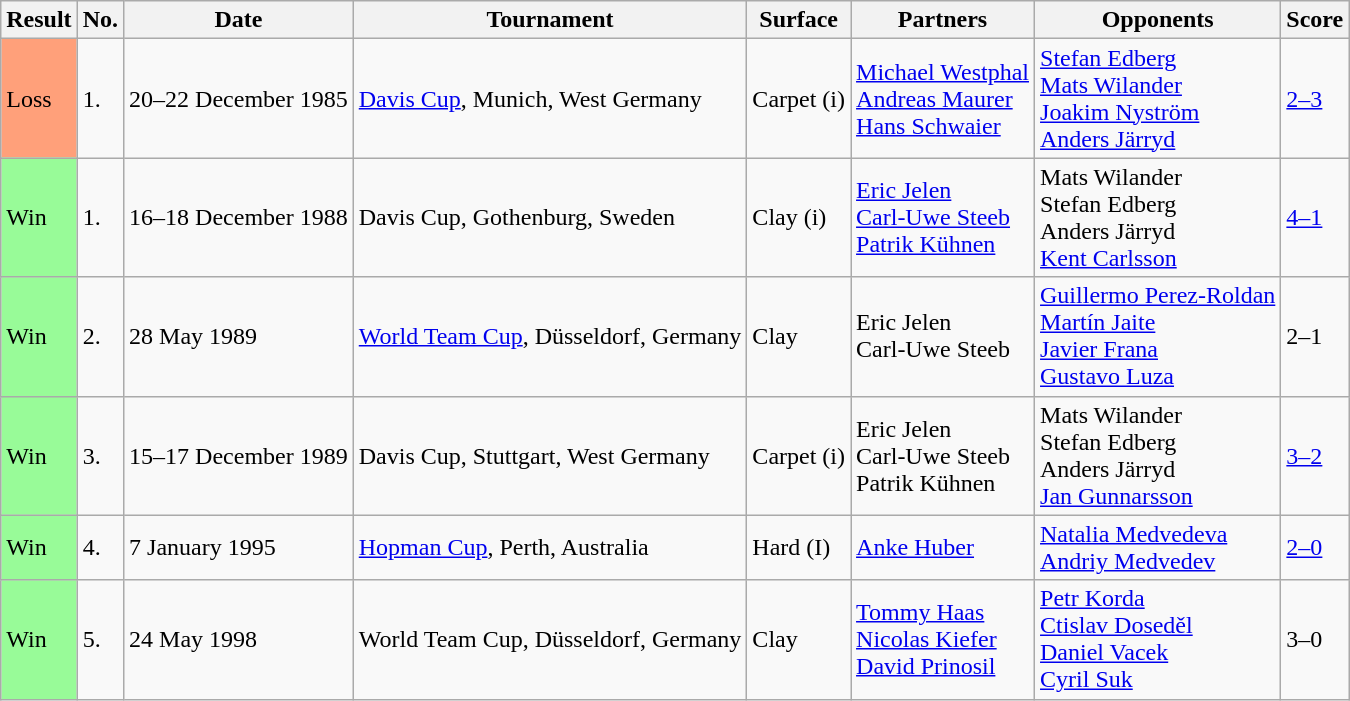<table class="sortable wikitable">
<tr>
<th style="width:40px">Result</th>
<th>No.</th>
<th>Date</th>
<th>Tournament</th>
<th>Surface</th>
<th>Partners</th>
<th>Opponents</th>
<th class="unsortable">Score</th>
</tr>
<tr>
<td style="background:#ffa07a;">Loss</td>
<td>1.</td>
<td>20–22 December 1985</td>
<td><a href='#'>Davis Cup</a>, Munich, West Germany</td>
<td>Carpet (i)</td>
<td> <a href='#'>Michael Westphal</a><br> <a href='#'>Andreas Maurer</a><br> <a href='#'>Hans Schwaier</a></td>
<td> <a href='#'>Stefan Edberg</a><br>  <a href='#'>Mats Wilander</a><br> <a href='#'>Joakim Nyström</a><br> <a href='#'>Anders Järryd</a></td>
<td><a href='#'>2–3</a></td>
</tr>
<tr>
<td style="background:#98fb98;">Win</td>
<td>1.</td>
<td>16–18 December 1988</td>
<td>Davis Cup, Gothenburg, Sweden</td>
<td>Clay (i)</td>
<td> <a href='#'>Eric Jelen</a><br>  <a href='#'>Carl-Uwe Steeb</a><br> <a href='#'>Patrik Kühnen</a></td>
<td> Mats Wilander<br> Stefan Edberg<br> Anders Järryd<br>  <a href='#'>Kent Carlsson</a></td>
<td><a href='#'>4–1</a></td>
</tr>
<tr>
<td style="background:#98fb98;">Win</td>
<td>2.</td>
<td>28 May 1989</td>
<td><a href='#'>World Team Cup</a>, Düsseldorf, Germany</td>
<td>Clay</td>
<td> Eric Jelen<br> Carl-Uwe Steeb</td>
<td> <a href='#'>Guillermo Perez-Roldan</a><br> <a href='#'>Martín Jaite</a><br> <a href='#'>Javier Frana</a><br> <a href='#'>Gustavo Luza</a></td>
<td>2–1</td>
</tr>
<tr>
<td style="background:#98fb98;">Win</td>
<td>3.</td>
<td>15–17 December 1989</td>
<td>Davis Cup, Stuttgart, West Germany</td>
<td>Carpet (i)</td>
<td> Eric Jelen<br>  Carl-Uwe Steeb<br> Patrik Kühnen</td>
<td> Mats Wilander<br> Stefan Edberg<br> Anders Järryd<br>  <a href='#'>Jan Gunnarsson</a></td>
<td><a href='#'>3–2</a></td>
</tr>
<tr>
<td style="background:#98fb98;">Win</td>
<td>4.</td>
<td>7 January 1995</td>
<td><a href='#'>Hopman Cup</a>, Perth, Australia</td>
<td>Hard (I)</td>
<td> <a href='#'>Anke Huber</a></td>
<td> <a href='#'>Natalia Medvedeva</a><br> <a href='#'>Andriy Medvedev</a></td>
<td><a href='#'>2–0</a></td>
</tr>
<tr>
<td style="background:#98fb98;">Win</td>
<td>5.</td>
<td>24 May 1998</td>
<td>World Team Cup, Düsseldorf, Germany</td>
<td>Clay</td>
<td> <a href='#'>Tommy Haas</a><br> <a href='#'>Nicolas Kiefer</a><br> <a href='#'>David Prinosil</a></td>
<td> <a href='#'>Petr Korda</a><br> <a href='#'>Ctislav Doseděl</a><br> <a href='#'>Daniel Vacek</a><br> <a href='#'>Cyril Suk</a></td>
<td>3–0</td>
</tr>
</table>
